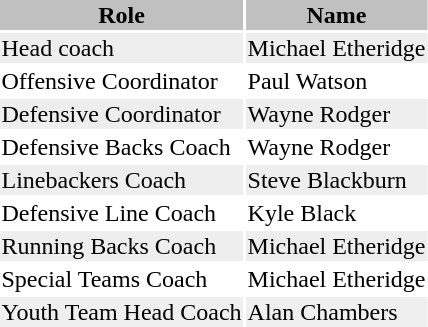<table class="toccolours">
<tr>
<th style="background:silver;">Role</th>
<th style="background:silver;">Name</th>
</tr>
<tr style="background:#eee;">
<td>Head coach</td>
<td> Michael Etheridge</td>
</tr>
<tr>
<td>Offensive Coordinator</td>
<td> Paul Watson</td>
</tr>
<tr style="background:#eee;">
<td>Defensive Coordinator</td>
<td> Wayne Rodger</td>
</tr>
<tr>
<td>Defensive Backs Coach</td>
<td> Wayne Rodger</td>
</tr>
<tr style="background:#eee;">
<td>Linebackers Coach</td>
<td> Steve Blackburn</td>
</tr>
<tr>
<td>Defensive Line Coach</td>
<td> Kyle Black</td>
</tr>
<tr style="background:#eee;">
<td>Running Backs Coach</td>
<td> Michael Etheridge</td>
</tr>
<tr>
<td>Special Teams Coach</td>
<td> Michael Etheridge</td>
</tr>
<tr style="background:#eeee;">
<td>Youth Team Head Coach</td>
<td> Alan Chambers</td>
</tr>
</table>
